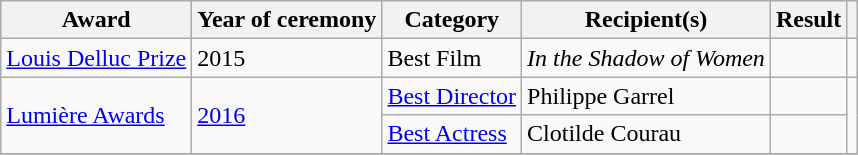<table class="wikitable sortable plainrowheaders">
<tr>
<th scope="col">Award</th>
<th scope="col">Year of ceremony</th>
<th scope="col">Category</th>
<th scope="col">Recipient(s)</th>
<th scope="col">Result</th>
<th scope="col" class="unsortable"></th>
</tr>
<tr>
<td><a href='#'>Louis Delluc Prize</a></td>
<td>2015</td>
<td>Best Film</td>
<td><em>In the Shadow of Women</em></td>
<td></td>
<td></td>
</tr>
<tr>
<td rowspan="2"><a href='#'>Lumière Awards</a></td>
<td rowspan="2"><a href='#'>2016</a></td>
<td><a href='#'>Best Director</a></td>
<td>Philippe Garrel</td>
<td></td>
<td rowspan="2"></td>
</tr>
<tr>
<td><a href='#'>Best Actress</a></td>
<td>Clotilde Courau</td>
<td></td>
</tr>
<tr>
</tr>
</table>
